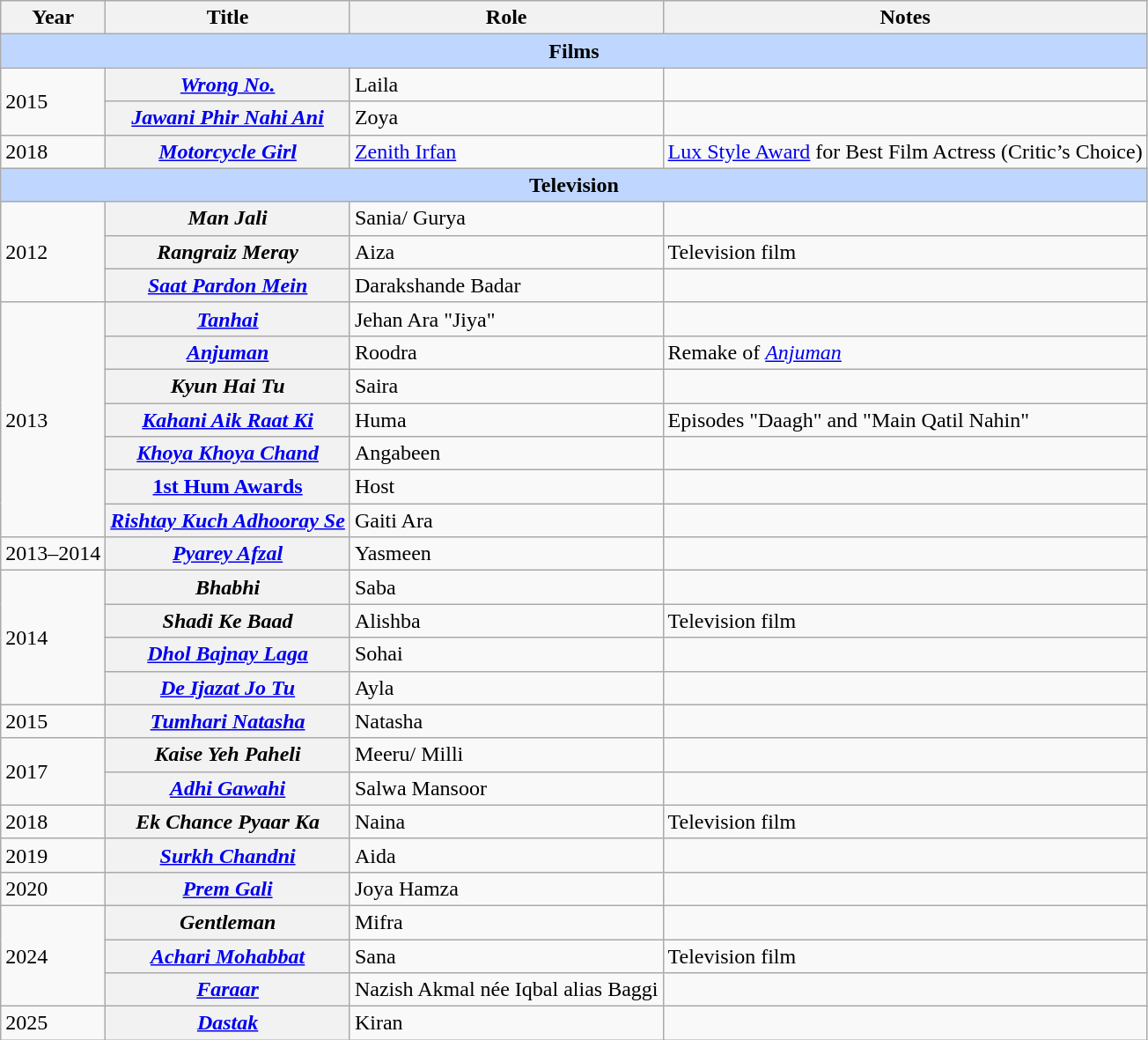<table class="wikitable sortable plainrowheaders">
<tr style="text-align:center;">
<th scope="col">Year</th>
<th scope="col">Title</th>
<th scope="col">Role</th>
<th class="unsortable" scope="col">Notes</th>
</tr>
<tr>
<th style="background:#bfd7ff;" colspan="4">Films</th>
</tr>
<tr>
<td rowspan="2">2015</td>
<th scope="row"><em><a href='#'>Wrong No.</a></em></th>
<td>Laila</td>
<td></td>
</tr>
<tr>
<th scope="row"><em><a href='#'>Jawani Phir Nahi Ani</a></em></th>
<td>Zoya</td>
<td></td>
</tr>
<tr>
<td>2018</td>
<th scope="row"><em><a href='#'>Motorcycle Girl</a></em></th>
<td><a href='#'>Zenith Irfan</a></td>
<td><a href='#'>Lux Style Award</a> for Best Film Actress (Critic’s Choice)</td>
</tr>
<tr>
<th style="background:#bfd7ff;" colspan="4">Television</th>
</tr>
<tr>
<td rowspan="3">2012</td>
<th scope="row"><em>Man Jali</em></th>
<td>Sania/ Gurya</td>
<td></td>
</tr>
<tr>
<th scope="row"><em>Rangraiz Meray</em></th>
<td>Aiza</td>
<td>Television film</td>
</tr>
<tr>
<th scope="row"><em><a href='#'>Saat Pardon Mein</a></em></th>
<td>Darakshande Badar</td>
<td></td>
</tr>
<tr>
<td rowspan="7">2013</td>
<th scope="row"><em><a href='#'>Tanhai</a></em></th>
<td>Jehan Ara "Jiya"</td>
<td></td>
</tr>
<tr>
<th scope="row"><em><a href='#'>Anjuman</a></em></th>
<td>Roodra</td>
<td>Remake of <em><a href='#'>Anjuman</a></em></td>
</tr>
<tr>
<th scope="row"><em>Kyun Hai Tu</em></th>
<td>Saira</td>
<td></td>
</tr>
<tr>
<th scope="row"><em><a href='#'>Kahani Aik Raat Ki</a></em></th>
<td>Huma</td>
<td>Episodes "Daagh" and "Main Qatil Nahin"</td>
</tr>
<tr>
<th scope="row"><em><a href='#'>Khoya Khoya Chand</a></em></th>
<td>Angabeen</td>
<td></td>
</tr>
<tr>
<th scope="row"><a href='#'>1st Hum Awards</a></th>
<td>Host</td>
<td></td>
</tr>
<tr>
<th scope="row"><em><a href='#'>Rishtay Kuch Adhooray Se</a></em></th>
<td>Gaiti Ara</td>
<td></td>
</tr>
<tr>
<td>2013–2014</td>
<th scope="row"><em><a href='#'>Pyarey Afzal</a></em></th>
<td>Yasmeen</td>
<td></td>
</tr>
<tr>
<td rowspan="4">2014</td>
<th scope="row"><em>Bhabhi</em></th>
<td>Saba</td>
<td></td>
</tr>
<tr>
<th scope="row"><em>Shadi Ke Baad</em></th>
<td>Alishba</td>
<td>Television film</td>
</tr>
<tr>
<th scope="row"><em><a href='#'>Dhol Bajnay Laga</a></em></th>
<td>Sohai</td>
<td></td>
</tr>
<tr>
<th scope="row"><em><a href='#'>De Ijazat Jo Tu</a></em></th>
<td>Ayla</td>
<td></td>
</tr>
<tr>
<td>2015</td>
<th scope="row"><em><a href='#'>Tumhari Natasha</a></em></th>
<td>Natasha</td>
<td></td>
</tr>
<tr>
<td rowspan="2">2017</td>
<th scope="row"><em>Kaise Yeh Paheli</em></th>
<td>Meeru/ Milli</td>
<td></td>
</tr>
<tr>
<th scope="row"><em><a href='#'>Adhi Gawahi</a></em></th>
<td>Salwa Mansoor</td>
<td></td>
</tr>
<tr>
<td>2018</td>
<th scope="row"><em>Ek Chance Pyaar Ka</em></th>
<td>Naina</td>
<td>Television film</td>
</tr>
<tr>
<td>2019</td>
<th scope="row"><em><a href='#'>Surkh Chandni</a></em></th>
<td>Aida</td>
<td></td>
</tr>
<tr>
<td>2020</td>
<th scope="row"><em><a href='#'>Prem Gali</a></em></th>
<td>Joya Hamza</td>
<td></td>
</tr>
<tr>
<td rowspan="3">2024</td>
<th scope="row"><em>Gentleman</em></th>
<td>Mifra</td>
<td></td>
</tr>
<tr>
<th scope="row"><em><a href='#'>Achari Mohabbat</a></em></th>
<td>Sana</td>
<td>Television film </td>
</tr>
<tr>
<th scope="row"><em><a href='#'>Faraar</a></em></th>
<td>Nazish Akmal née Iqbal alias Baggi</td>
<td></td>
</tr>
<tr>
<td>2025</td>
<th scope="row"><em><a href='#'>Dastak</a></em></th>
<td>Kiran</td>
<td></td>
</tr>
</table>
